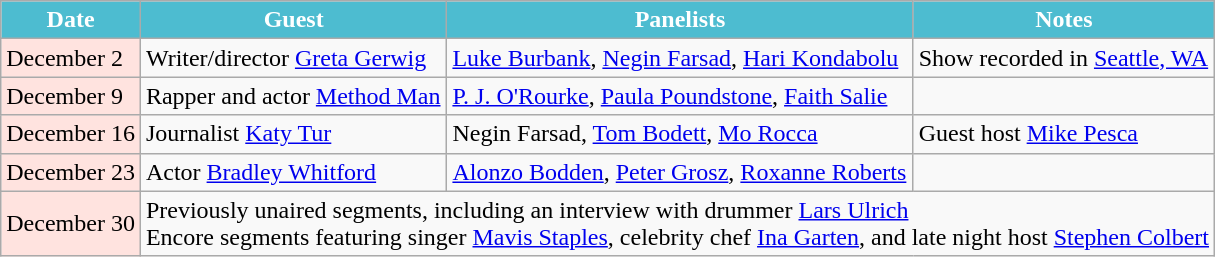<table class="wikitable">
<tr>
<th style="background:#4DBCD0;color:#FFFFFF;">Date</th>
<th style="background:#4DBCD0;color:#FFFFFF;">Guest</th>
<th style="background:#4DBCD0;color:#FFFFFF;">Panelists</th>
<th style="background:#4DBCD0;color:#FFFFFF;">Notes</th>
</tr>
<tr>
<td style="background:#FFE3DF;color:#000000;">December 2</td>
<td>Writer/director <a href='#'>Greta Gerwig</a></td>
<td><a href='#'>Luke Burbank</a>, <a href='#'>Negin Farsad</a>, <a href='#'>Hari Kondabolu</a></td>
<td>Show recorded in <a href='#'>Seattle, WA</a> </td>
</tr>
<tr>
<td style="background:#FFE3DF;color:#000000;">December 9</td>
<td>Rapper and actor <a href='#'>Method Man</a></td>
<td><a href='#'>P. J. O'Rourke</a>, <a href='#'>Paula Poundstone</a>, <a href='#'>Faith Salie</a></td>
<td></td>
</tr>
<tr>
<td style="background:#FFE3DF;color:#000000;">December 16</td>
<td>Journalist <a href='#'>Katy Tur</a></td>
<td>Negin Farsad, <a href='#'>Tom Bodett</a>, <a href='#'>Mo Rocca</a></td>
<td>Guest host <a href='#'>Mike Pesca</a></td>
</tr>
<tr>
<td style="background:#FFE3DF;color:#000000;">December 23</td>
<td>Actor <a href='#'>Bradley Whitford</a></td>
<td><a href='#'>Alonzo Bodden</a>, <a href='#'>Peter Grosz</a>, <a href='#'>Roxanne Roberts</a></td>
<td></td>
</tr>
<tr>
<td style="background:#FFE3DF;color:#000000;">December 30</td>
<td colspan=3>Previously unaired segments, including an interview with drummer <a href='#'>Lars Ulrich</a><br>Encore segments featuring singer <a href='#'>Mavis Staples</a>, celebrity chef <a href='#'>Ina Garten</a>, and late night host <a href='#'>Stephen Colbert</a></td>
</tr>
</table>
